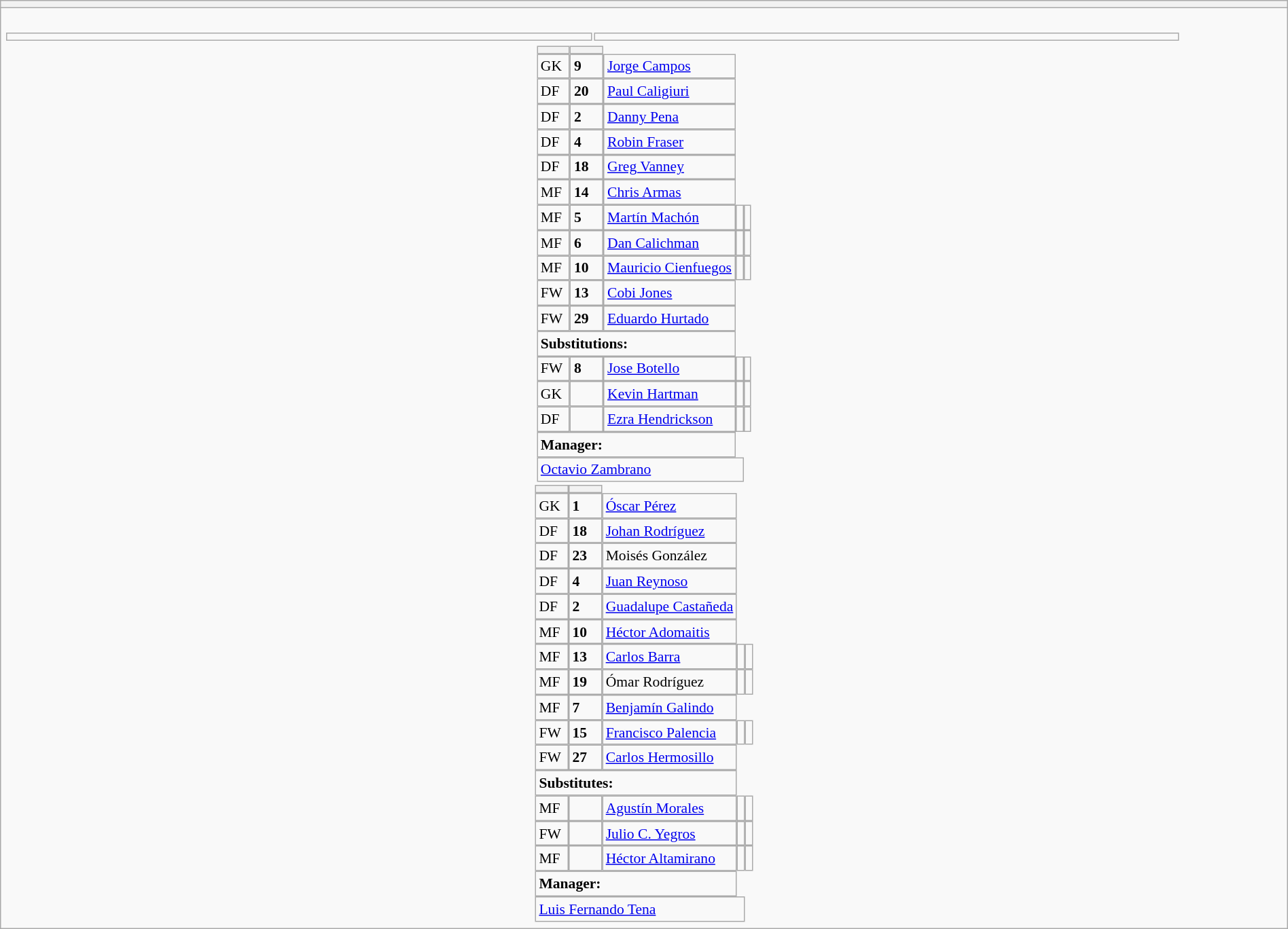<table style="width:100%" class="wikitable collapsible collapsed">
<tr>
<th></th>
</tr>
<tr>
<td><br><table width=92% |>
<tr>
<td></td>
<td></td>
</tr>
</table>

<table style="font-size:90%; margin:0.2em auto;" cellspacing="0" cellpadding="0">
<tr>
<th width="25"></th>
<th width="25"></th>
</tr>
<tr>
<td>GK</td>
<td><strong>9</strong></td>
<td> <a href='#'>Jorge Campos</a></td>
</tr>
<tr>
<td>DF</td>
<td><strong>20</strong></td>
<td> <a href='#'>Paul Caligiuri</a></td>
</tr>
<tr>
<td>DF</td>
<td><strong>2</strong></td>
<td> <a href='#'>Danny Pena</a></td>
</tr>
<tr>
<td>DF</td>
<td><strong>4</strong></td>
<td> <a href='#'>Robin Fraser</a></td>
</tr>
<tr>
<td>DF</td>
<td><strong>18</strong></td>
<td> <a href='#'>Greg Vanney</a></td>
</tr>
<tr>
<td>MF</td>
<td><strong>14</strong></td>
<td> <a href='#'>Chris Armas</a></td>
</tr>
<tr>
<td>MF</td>
<td><strong>5</strong></td>
<td> <a href='#'>Martín Machón</a></td>
<td></td>
<td></td>
</tr>
<tr>
<td>MF</td>
<td><strong>6</strong></td>
<td> <a href='#'>Dan Calichman</a></td>
<td></td>
<td></td>
</tr>
<tr>
<td>MF</td>
<td><strong>10</strong></td>
<td> <a href='#'>Mauricio Cienfuegos</a></td>
<td></td>
<td></td>
</tr>
<tr>
<td>FW</td>
<td><strong>13</strong></td>
<td> <a href='#'>Cobi Jones</a></td>
</tr>
<tr>
<td>FW</td>
<td><strong>29</strong></td>
<td> <a href='#'>Eduardo Hurtado</a></td>
</tr>
<tr>
<td colspan=3><strong>Substitutions:</strong></td>
</tr>
<tr>
<td>FW</td>
<td><strong>8</strong></td>
<td> <a href='#'>Jose Botello</a></td>
<td></td>
<td></td>
</tr>
<tr>
<td>GK</td>
<td></td>
<td> <a href='#'>Kevin Hartman</a></td>
<td></td>
<td></td>
</tr>
<tr>
<td>DF</td>
<td></td>
<td> <a href='#'>Ezra Hendrickson</a></td>
<td></td>
<td></td>
</tr>
<tr>
<td colspan=3><strong>Manager:</strong></td>
</tr>
<tr>
<td colspan=4> <a href='#'>Octavio Zambrano</a></td>
</tr>
</table>
<table cellspacing="0" cellpadding="0" style="font-size:90%; margin:0.2em auto;">
<tr>
<th width="25"></th>
<th width="25"></th>
</tr>
<tr>
<td>GK</td>
<td><strong>1</strong></td>
<td> <a href='#'>Óscar Pérez</a></td>
</tr>
<tr>
<td>DF</td>
<td><strong>18</strong></td>
<td> <a href='#'>Johan Rodríguez</a></td>
</tr>
<tr>
<td>DF</td>
<td><strong>23</strong></td>
<td> Moisés González</td>
</tr>
<tr>
<td>DF</td>
<td><strong>4</strong></td>
<td> <a href='#'>Juan Reynoso</a></td>
</tr>
<tr>
<td>DF</td>
<td><strong>2</strong></td>
<td> <a href='#'>Guadalupe Castañeda</a></td>
</tr>
<tr>
<td>MF</td>
<td><strong>10</strong></td>
<td> <a href='#'>Héctor Adomaitis</a></td>
</tr>
<tr>
<td>MF</td>
<td><strong>13</strong></td>
<td> <a href='#'>Carlos Barra</a></td>
<td></td>
<td></td>
</tr>
<tr>
<td>MF</td>
<td><strong>19</strong></td>
<td> Ómar Rodríguez</td>
<td></td>
<td></td>
</tr>
<tr>
<td>MF</td>
<td><strong>7</strong></td>
<td> <a href='#'>Benjamín Galindo</a></td>
</tr>
<tr>
<td>FW</td>
<td><strong>15</strong></td>
<td> <a href='#'>Francisco Palencia</a></td>
<td></td>
<td></td>
</tr>
<tr>
<td>FW</td>
<td><strong>27</strong></td>
<td> <a href='#'>Carlos Hermosillo</a></td>
</tr>
<tr>
<td colspan=3><strong>Substitutes:</strong></td>
</tr>
<tr>
<td>MF</td>
<td></td>
<td> <a href='#'>Agustín Morales</a></td>
<td></td>
<td></td>
</tr>
<tr>
<td>FW</td>
<td></td>
<td> <a href='#'>Julio C. Yegros</a></td>
<td></td>
<td></td>
</tr>
<tr>
<td>MF</td>
<td></td>
<td> <a href='#'>Héctor Altamirano</a></td>
<td></td>
<td></td>
</tr>
<tr>
<td colspan=3><strong>Manager:</strong></td>
</tr>
<tr>
<td colspan=4> <a href='#'>Luis Fernando Tena</a></td>
</tr>
</table>
</td>
</tr>
</table>
